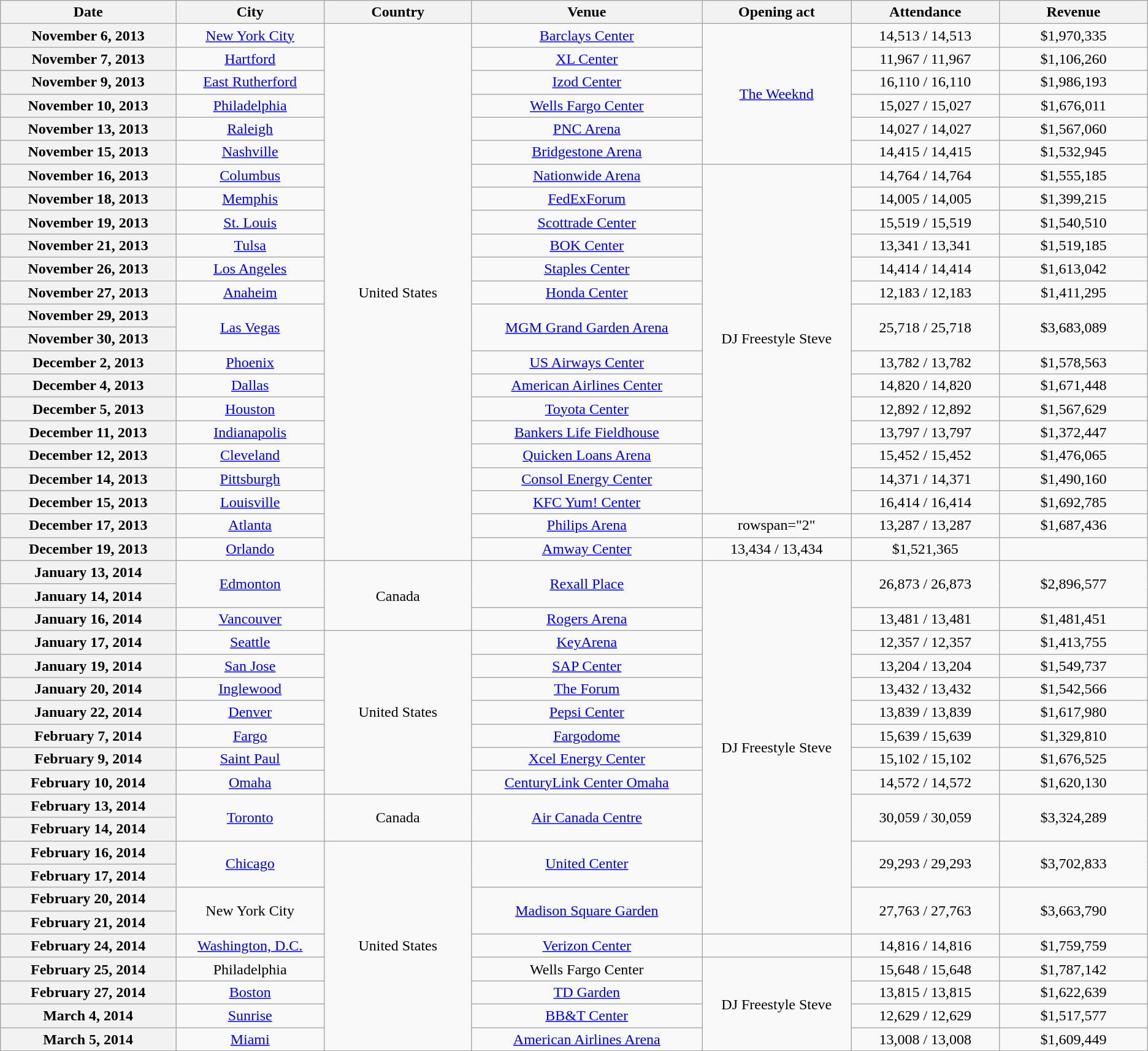<table class="wikitable plainrowheaders" style="text-align:center;">
<tr>
<th scope="col" style="width:12em;">Date</th>
<th scope="col" style="width:10em;">City</th>
<th scope="col" style="width:10em;">Country</th>
<th scope="col" style="width:16em;">Venue</th>
<th scope="col" style="width:10em;">Opening act</th>
<th scope="col" style="width:10em;">Attendance</th>
<th scope="col" style="width:10em;">Revenue</th>
</tr>
<tr>
<th scope="row">November 6, 2013</th>
<td><a href='#'>New York City</a></td>
<td rowspan="23">United States</td>
<td><a href='#'>Barclays Center</a></td>
<td rowspan="6"><a href='#'>The Weeknd</a></td>
<td>14,513 / 14,513</td>
<td>$1,970,335</td>
</tr>
<tr>
<th scope="row">November 7, 2013</th>
<td><a href='#'>Hartford</a></td>
<td><a href='#'>XL Center</a></td>
<td>11,967 / 11,967</td>
<td>$1,106,260</td>
</tr>
<tr>
<th scope="row">November 9, 2013</th>
<td><a href='#'>East Rutherford</a></td>
<td><a href='#'>Izod Center</a></td>
<td>16,110 / 16,110</td>
<td>$1,986,193</td>
</tr>
<tr>
<th scope="row">November 10, 2013</th>
<td><a href='#'>Philadelphia</a></td>
<td><a href='#'>Wells Fargo Center</a></td>
<td>15,027 / 15,027</td>
<td>$1,676,011</td>
</tr>
<tr>
<th scope="row">November 13, 2013</th>
<td><a href='#'>Raleigh</a></td>
<td><a href='#'>PNC Arena</a></td>
<td>14,027 / 14,027</td>
<td>$1,567,060</td>
</tr>
<tr>
<th scope="row">November 15, 2013</th>
<td><a href='#'>Nashville</a></td>
<td><a href='#'>Bridgestone Arena</a></td>
<td>14,415 / 14,415</td>
<td>$1,532,945</td>
</tr>
<tr>
<th scope="row">November 16, 2013</th>
<td><a href='#'>Columbus</a></td>
<td><a href='#'>Nationwide Arena</a></td>
<td rowspan="15">DJ Freestyle Steve</td>
<td>14,764 / 14,764</td>
<td>$1,555,185</td>
</tr>
<tr>
<th scope="row">November 18, 2013</th>
<td><a href='#'>Memphis</a></td>
<td><a href='#'>FedExForum</a></td>
<td>14,005 / 14,005</td>
<td>$1,399,215</td>
</tr>
<tr>
<th scope="row">November 19, 2013</th>
<td><a href='#'>St. Louis</a></td>
<td><a href='#'>Scottrade Center</a></td>
<td>15,519 / 15,519</td>
<td>$1,540,510</td>
</tr>
<tr>
<th scope="row">November 21, 2013</th>
<td><a href='#'>Tulsa</a></td>
<td><a href='#'>BOK Center</a></td>
<td>13,341 / 13,341</td>
<td>$1,519,185</td>
</tr>
<tr>
<th scope="row">November 26, 2013</th>
<td><a href='#'>Los Angeles</a></td>
<td><a href='#'>Staples Center</a></td>
<td>14,414 / 14,414</td>
<td>$1,613,042</td>
</tr>
<tr>
<th scope="row">November 27, 2013</th>
<td><a href='#'>Anaheim</a></td>
<td><a href='#'>Honda Center</a></td>
<td>12,183 / 12,183</td>
<td>$1,411,295</td>
</tr>
<tr>
<th scope="row">November 29, 2013</th>
<td rowspan="2"><a href='#'>Las Vegas</a></td>
<td rowspan="2"><a href='#'>MGM Grand Garden Arena</a></td>
<td rowspan="2">25,718 / 25,718</td>
<td rowspan="2">$3,683,089</td>
</tr>
<tr>
<th scope="row">November 30, 2013</th>
</tr>
<tr>
<th scope="row">December 2, 2013</th>
<td><a href='#'>Phoenix</a></td>
<td><a href='#'>US Airways Center</a></td>
<td>13,782 / 13,782</td>
<td>$1,578,563</td>
</tr>
<tr>
<th scope="row">December 4, 2013</th>
<td><a href='#'>Dallas</a></td>
<td><a href='#'>American Airlines Center</a></td>
<td>14,820 / 14,820</td>
<td>$1,671,448</td>
</tr>
<tr>
<th scope="row">December 5, 2013</th>
<td><a href='#'>Houston</a></td>
<td><a href='#'>Toyota Center</a></td>
<td>12,892 / 12,892</td>
<td>$1,567,629</td>
</tr>
<tr>
<th scope="row">December 11, 2013</th>
<td><a href='#'>Indianapolis</a></td>
<td><a href='#'>Bankers Life Fieldhouse</a></td>
<td>13,797 / 13,797</td>
<td>$1,372,447</td>
</tr>
<tr>
<th scope="row">December 12, 2013</th>
<td><a href='#'>Cleveland</a></td>
<td><a href='#'>Quicken Loans Arena</a></td>
<td>15,452 / 15,452</td>
<td>$1,476,065</td>
</tr>
<tr>
<th scope="row">December 14, 2013</th>
<td><a href='#'>Pittsburgh</a></td>
<td><a href='#'>Consol Energy Center</a></td>
<td>14,371 / 14,371</td>
<td>$1,490,160</td>
</tr>
<tr>
<th scope="row">December 15, 2013</th>
<td><a href='#'>Louisville</a></td>
<td><a href='#'>KFC Yum! Center</a></td>
<td>16,414 / 16,414</td>
<td>$1,692,785</td>
</tr>
<tr>
<th scope="row">December 17, 2013</th>
<td><a href='#'>Atlanta</a></td>
<td><a href='#'>Philips Arena</a></td>
<td>rowspan="2" </td>
<td>13,287 / 13,287</td>
<td>$1,687,436</td>
</tr>
<tr>
<th scope="row">December 19, 2013</th>
<td><a href='#'>Orlando</a></td>
<td><a href='#'>Amway Center</a></td>
<td>13,434 / 13,434</td>
<td>$1,521,365</td>
</tr>
<tr>
<th scope="row">January 13, 2014</th>
<td rowspan="2"><a href='#'>Edmonton</a></td>
<td rowspan="3">Canada</td>
<td rowspan="2"><a href='#'>Rexall Place</a></td>
<td rowspan="16">DJ Freestyle Steve</td>
<td rowspan="2">26,873 / 26,873</td>
<td rowspan="2">$2,896,577</td>
</tr>
<tr>
<th scope="row">January 14, 2014</th>
</tr>
<tr>
<th scope="row">January 16, 2014</th>
<td><a href='#'>Vancouver</a></td>
<td><a href='#'>Rogers Arena</a></td>
<td>13,481 / 13,481</td>
<td>$1,481,451</td>
</tr>
<tr>
<th scope="row">January 17, 2014</th>
<td><a href='#'>Seattle</a></td>
<td rowspan="7">United States</td>
<td><a href='#'>KeyArena</a></td>
<td>12,357 / 12,357</td>
<td>$1,413,755</td>
</tr>
<tr>
<th scope="row">January 19, 2014</th>
<td><a href='#'>San Jose</a></td>
<td><a href='#'>SAP Center</a></td>
<td>13,204 / 13,204</td>
<td>$1,549,737</td>
</tr>
<tr>
<th scope="row">January 20, 2014</th>
<td><a href='#'>Inglewood</a></td>
<td><a href='#'>The Forum</a></td>
<td>13,432 / 13,432</td>
<td>$1,542,566</td>
</tr>
<tr>
<th scope="row">January 22, 2014</th>
<td><a href='#'>Denver</a></td>
<td><a href='#'>Pepsi Center</a></td>
<td>13,839 / 13,839</td>
<td>$1,617,980</td>
</tr>
<tr>
<th scope="row">February 7, 2014</th>
<td><a href='#'>Fargo</a></td>
<td><a href='#'>Fargodome</a></td>
<td>15,639 / 15,639</td>
<td>$1,329,810</td>
</tr>
<tr>
<th scope="row">February 9, 2014</th>
<td><a href='#'>Saint Paul</a></td>
<td><a href='#'>Xcel Energy Center</a></td>
<td>15,102 / 15,102</td>
<td>$1,676,525</td>
</tr>
<tr>
<th scope="row">February 10, 2014</th>
<td><a href='#'>Omaha</a></td>
<td><a href='#'>CenturyLink Center Omaha</a></td>
<td>14,572 / 14,572</td>
<td>$1,620,130</td>
</tr>
<tr>
<th scope="row">February 13, 2014</th>
<td rowspan="2"><a href='#'>Toronto</a></td>
<td rowspan="2">Canada</td>
<td rowspan="2"><a href='#'>Air Canada Centre</a></td>
<td rowspan="2">30,059 / 30,059</td>
<td rowspan="2">$3,324,289</td>
</tr>
<tr>
<th scope="row">February 14, 2014</th>
</tr>
<tr>
<th scope="row">February 16, 2014</th>
<td rowspan="2"><a href='#'>Chicago</a></td>
<td rowspan="9">United States</td>
<td rowspan="2"><a href='#'>United Center</a></td>
<td rowspan="2">29,293 / 29,293</td>
<td rowspan="2">$3,702,833</td>
</tr>
<tr>
<th scope="row">February 17, 2014</th>
</tr>
<tr>
<th scope="row">February 20, 2014</th>
<td rowspan="2">New York City</td>
<td rowspan="2"><a href='#'>Madison Square Garden</a></td>
<td rowspan="2">27,763 / 27,763</td>
<td rowspan="2">$3,663,790</td>
</tr>
<tr>
<th scope="row">February 21, 2014</th>
</tr>
<tr>
<th scope="row">February 24, 2014</th>
<td><a href='#'>Washington, D.C.</a></td>
<td><a href='#'>Verizon Center</a></td>
<td></td>
<td>14,816 / 14,816</td>
<td>$1,759,759</td>
</tr>
<tr>
<th scope="row">February 25, 2014</th>
<td>Philadelphia</td>
<td>Wells Fargo Center</td>
<td rowspan="4">DJ Freestyle Steve</td>
<td>15,648 / 15,648</td>
<td>$1,787,142</td>
</tr>
<tr>
<th scope="row">February 27, 2014</th>
<td><a href='#'>Boston</a></td>
<td><a href='#'>TD Garden</a></td>
<td>13,815 / 13,815</td>
<td>$1,622,639</td>
</tr>
<tr>
<th scope="row">March 4, 2014</th>
<td><a href='#'>Sunrise</a></td>
<td><a href='#'>BB&T Center</a></td>
<td>12,629 / 12,629</td>
<td>$1,517,577</td>
</tr>
<tr>
<th scope="row">March 5, 2014</th>
<td><a href='#'>Miami</a></td>
<td><a href='#'>American Airlines Arena</a></td>
<td>13,008 / 13,008</td>
<td>$1,609,449</td>
</tr>
<tr>
</tr>
</table>
